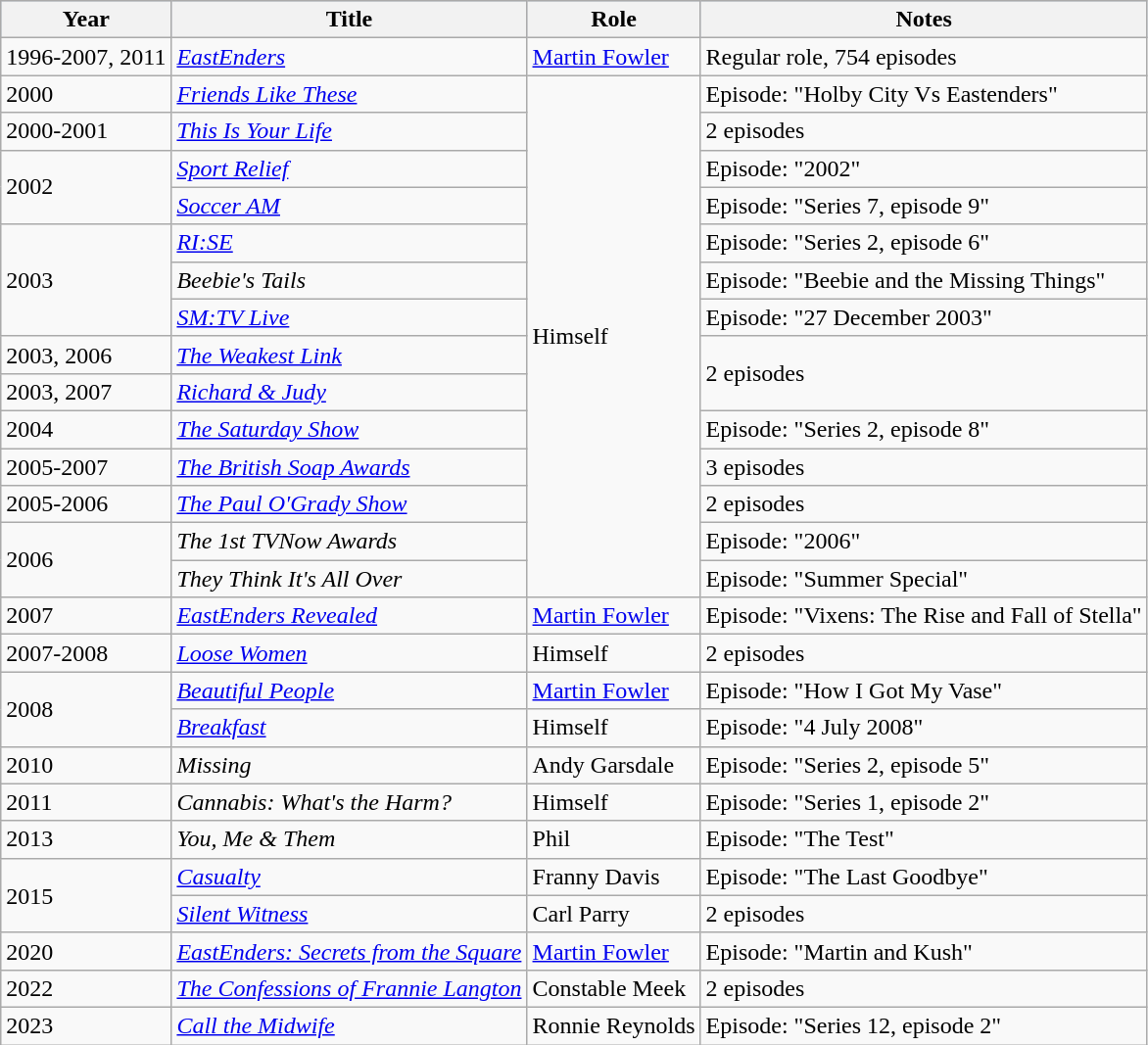<table class="wikitable">
<tr style="background:#b0c4de; text-align:center;">
<th>Year</th>
<th>Title</th>
<th>Role</th>
<th>Notes</th>
</tr>
<tr>
<td>1996-2007, 2011</td>
<td><em><a href='#'>EastEnders</a></em></td>
<td><a href='#'>Martin Fowler</a></td>
<td>Regular role, 754 episodes</td>
</tr>
<tr>
<td>2000</td>
<td><em><a href='#'>Friends Like These</a></em></td>
<td rowspan="14">Himself</td>
<td>Episode: "Holby City Vs Eastenders"</td>
</tr>
<tr>
<td>2000-2001</td>
<td><a href='#'><em>This Is Your Life</em></a></td>
<td>2 episodes</td>
</tr>
<tr>
<td rowspan="2">2002</td>
<td><em><a href='#'>Sport Relief</a></em></td>
<td>Episode: "2002"</td>
</tr>
<tr>
<td><em><a href='#'>Soccer AM</a></em></td>
<td>Episode: "Series 7, episode 9"</td>
</tr>
<tr>
<td rowspan="3">2003</td>
<td><em><a href='#'>RI:SE</a></em></td>
<td>Episode: "Series 2, episode 6"</td>
</tr>
<tr>
<td><em>Beebie's Tails</em></td>
<td>Episode: "Beebie and the Missing Things"</td>
</tr>
<tr>
<td><a href='#'><em>SM:TV Live</em></a></td>
<td>Episode: "27 December 2003"</td>
</tr>
<tr>
<td>2003, 2006</td>
<td><em><a href='#'>The Weakest Link</a></em></td>
<td rowspan="2">2 episodes</td>
</tr>
<tr>
<td>2003, 2007</td>
<td><em><a href='#'>Richard & Judy</a></em></td>
</tr>
<tr>
<td>2004</td>
<td><a href='#'><em>The Saturday Show</em></a></td>
<td>Episode: "Series 2, episode 8"</td>
</tr>
<tr>
<td>2005-2007</td>
<td><em><a href='#'>The British Soap Awards</a></em></td>
<td>3 episodes</td>
</tr>
<tr>
<td>2005-2006</td>
<td><em><a href='#'>The Paul O'Grady Show</a></em></td>
<td>2 episodes</td>
</tr>
<tr>
<td rowspan="2">2006</td>
<td><em>The 1st TVNow Awards</em></td>
<td>Episode: "2006"</td>
</tr>
<tr>
<td><em>They Think It's All Over</em></td>
<td>Episode: "Summer Special"</td>
</tr>
<tr>
<td>2007</td>
<td><em><a href='#'>EastEnders Revealed</a></em></td>
<td><a href='#'>Martin Fowler</a></td>
<td>Episode: "Vixens: The Rise and Fall of Stella"</td>
</tr>
<tr>
<td>2007-2008</td>
<td><em><a href='#'>Loose Women</a></em></td>
<td>Himself</td>
<td>2 episodes</td>
</tr>
<tr>
<td rowspan="2">2008</td>
<td><a href='#'><em>Beautiful People</em></a></td>
<td><a href='#'>Martin Fowler</a></td>
<td>Episode: "How I Got My Vase"</td>
</tr>
<tr>
<td><a href='#'><em>Breakfast</em></a></td>
<td>Himself</td>
<td>Episode: "4 July 2008"</td>
</tr>
<tr>
<td>2010</td>
<td><em>Missing</em></td>
<td>Andy Garsdale</td>
<td>Episode: "Series 2, episode 5"</td>
</tr>
<tr>
<td>2011</td>
<td><em>Cannabis: What's the Harm?</em></td>
<td>Himself</td>
<td>Episode: "Series 1, episode 2"</td>
</tr>
<tr>
<td>2013</td>
<td><em>You, Me & Them</em></td>
<td>Phil</td>
<td>Episode: "The Test"</td>
</tr>
<tr>
<td rowspan="2">2015</td>
<td><a href='#'><em>Casualty</em></a></td>
<td>Franny Davis</td>
<td>Episode: "The Last Goodbye"</td>
</tr>
<tr>
<td><em><a href='#'>Silent Witness</a></em></td>
<td>Carl Parry</td>
<td>2 episodes</td>
</tr>
<tr>
<td>2020</td>
<td><em><a href='#'>EastEnders: Secrets from the Square</a></em></td>
<td><a href='#'>Martin Fowler</a></td>
<td>Episode: "Martin and Kush"</td>
</tr>
<tr>
<td>2022</td>
<td><a href='#'><em>The Confessions of Frannie Langton</em></a></td>
<td>Constable Meek</td>
<td>2 episodes</td>
</tr>
<tr>
<td>2023</td>
<td><em><a href='#'>Call the Midwife</a></em></td>
<td>Ronnie Reynolds</td>
<td>Episode: "Series 12, episode 2"</td>
</tr>
</table>
